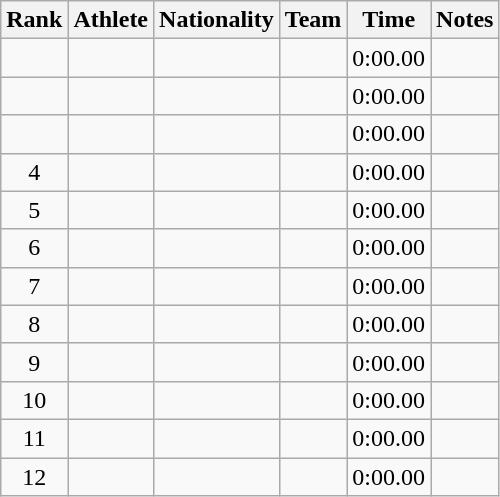<table class="wikitable sortable plainrowheaders" style="text-align:center">
<tr>
<th scope="col">Rank</th>
<th scope="col">Athlete</th>
<th scope="col">Nationality</th>
<th scope="col">Team</th>
<th scope="col">Time</th>
<th scope="col">Notes</th>
</tr>
<tr>
<td></td>
<td align=left></td>
<td align=left></td>
<td></td>
<td>0:00.00</td>
<td></td>
</tr>
<tr>
<td></td>
<td align=left></td>
<td align=left></td>
<td></td>
<td>0:00.00</td>
<td></td>
</tr>
<tr>
<td></td>
<td align=left></td>
<td align=left></td>
<td></td>
<td>0:00.00</td>
<td></td>
</tr>
<tr>
<td>4</td>
<td align=left></td>
<td align=left></td>
<td></td>
<td>0:00.00</td>
<td></td>
</tr>
<tr>
<td>5</td>
<td align=left></td>
<td align=left></td>
<td></td>
<td>0:00.00</td>
<td></td>
</tr>
<tr>
<td>6</td>
<td align=left></td>
<td align=left></td>
<td></td>
<td>0:00.00</td>
<td></td>
</tr>
<tr>
<td>7</td>
<td align=left></td>
<td align=left></td>
<td></td>
<td>0:00.00</td>
<td></td>
</tr>
<tr>
<td>8</td>
<td align=left></td>
<td align=left></td>
<td></td>
<td>0:00.00</td>
<td></td>
</tr>
<tr>
<td>9</td>
<td align=left></td>
<td align=left></td>
<td></td>
<td>0:00.00</td>
<td></td>
</tr>
<tr>
<td>10</td>
<td align=left></td>
<td align=left></td>
<td></td>
<td>0:00.00</td>
<td></td>
</tr>
<tr>
<td>11</td>
<td align=left></td>
<td align=left></td>
<td></td>
<td>0:00.00</td>
<td></td>
</tr>
<tr>
<td>12</td>
<td align=left></td>
<td align=left></td>
<td></td>
<td>0:00.00</td>
<td></td>
</tr>
</table>
